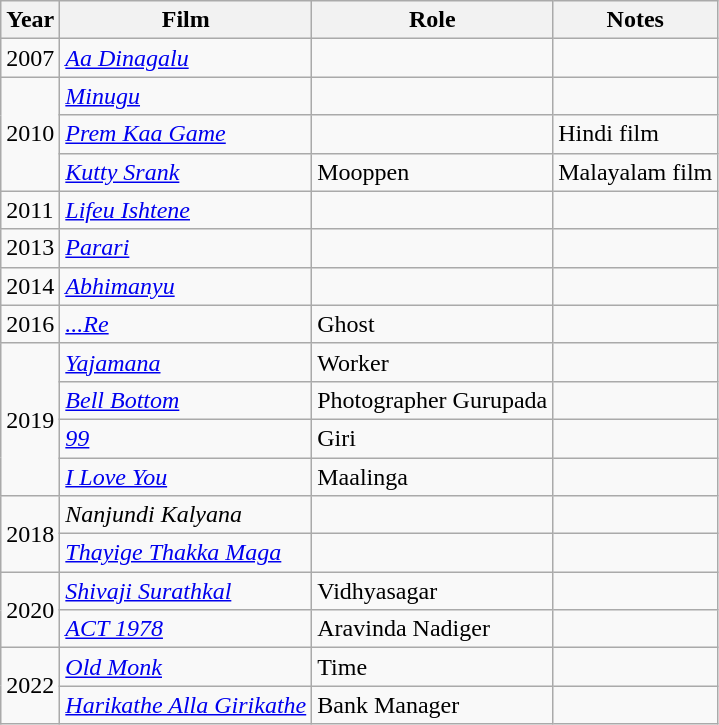<table class="wikitable sortable">
<tr>
<th>Year</th>
<th>Film</th>
<th>Role</th>
<th>Notes</th>
</tr>
<tr>
<td>2007</td>
<td><em><a href='#'>Aa Dinagalu</a></em></td>
<td></td>
<td></td>
</tr>
<tr>
<td rowspan="3">2010</td>
<td><em><a href='#'>Minugu</a></em></td>
<td></td>
<td></td>
</tr>
<tr>
<td><em><a href='#'>Prem Kaa Game</a></em></td>
<td></td>
<td>Hindi film</td>
</tr>
<tr>
<td><em><a href='#'>Kutty Srank</a></em></td>
<td>Mooppen</td>
<td>Malayalam film</td>
</tr>
<tr>
<td>2011</td>
<td><em><a href='#'>Lifeu Ishtene</a></em></td>
<td></td>
<td></td>
</tr>
<tr>
<td>2013</td>
<td><em><a href='#'>Parari</a></em></td>
<td></td>
<td></td>
</tr>
<tr>
<td>2014</td>
<td><em><a href='#'>Abhimanyu</a></em></td>
<td></td>
<td></td>
</tr>
<tr>
<td>2016</td>
<td><em><a href='#'>...Re</a></em></td>
<td>Ghost</td>
<td></td>
</tr>
<tr>
<td rowspan="4">2019</td>
<td><em><a href='#'>Yajamana</a></em></td>
<td>Worker</td>
<td></td>
</tr>
<tr>
<td><em><a href='#'>Bell Bottom</a></em></td>
<td>Photographer Gurupada</td>
<td></td>
</tr>
<tr>
<td><em><a href='#'>99</a></em></td>
<td>Giri</td>
<td></td>
</tr>
<tr>
<td><em><a href='#'>I Love You</a></em></td>
<td>Maalinga</td>
<td></td>
</tr>
<tr>
<td rowspan="2">2018</td>
<td><em>Nanjundi Kalyana</em></td>
<td></td>
<td></td>
</tr>
<tr>
<td><em><a href='#'>Thayige Thakka Maga</a></em></td>
<td></td>
<td></td>
</tr>
<tr>
<td rowspan="2">2020</td>
<td><em><a href='#'>Shivaji Surathkal</a></em></td>
<td>Vidhyasagar</td>
<td></td>
</tr>
<tr>
<td><em><a href='#'>ACT 1978</a></em></td>
<td>Aravinda Nadiger</td>
<td></td>
</tr>
<tr>
<td rowspan="2">2022</td>
<td><em><a href='#'>Old Monk</a></em></td>
<td>Time</td>
<td></td>
</tr>
<tr>
<td><em><a href='#'>Harikathe Alla Girikathe</a></em></td>
<td>Bank Manager</td>
<td></td>
</tr>
</table>
